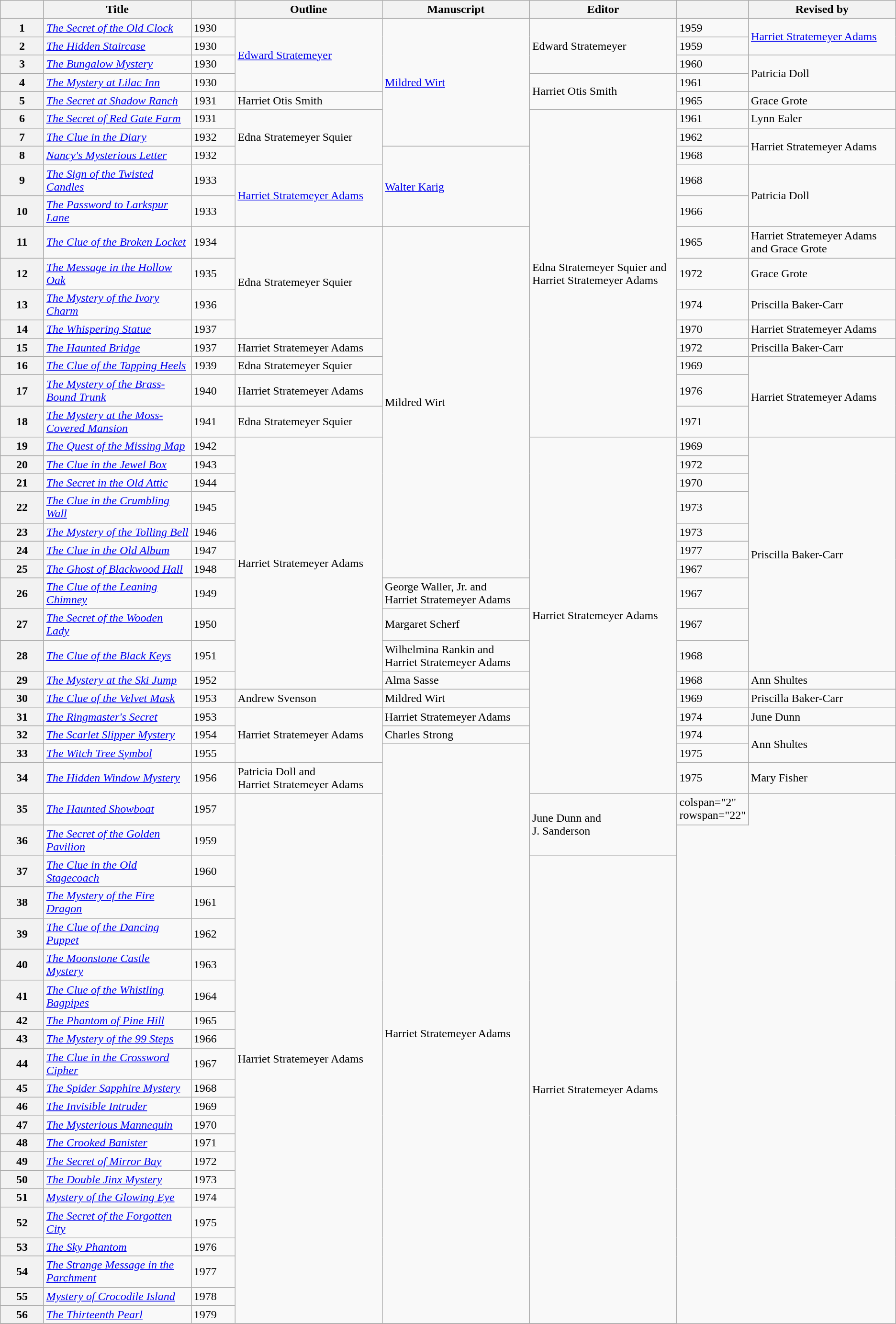<table class="wikitable">
<tr>
<th scope="col" style="width:5%;"></th>
<th scope="col" style="width:17%;">Title</th>
<th scope="col" style="width:5%;"></th>
<th scope="col" style="width:17%;">Outline</th>
<th scope="col" style="width:17%;">Manuscript</th>
<th scope="col" style="width:17%;">Editor</th>
<th scope="col" style="width:5%;"></th>
<th scope="col" style="width:17%;">Revised by</th>
</tr>
<tr>
<th>1</th>
<td><em><a href='#'>The Secret of the Old Clock</a></em></td>
<td>1930</td>
<td rowspan="4"><a href='#'>Edward Stratemeyer</a></td>
<td rowspan="7"><a href='#'>Mildred Wirt</a></td>
<td rowspan="3">Edward Stratemeyer</td>
<td>1959</td>
<td rowspan="2"><a href='#'>Harriet Stratemeyer Adams</a></td>
</tr>
<tr>
<th>2</th>
<td><em><a href='#'>The Hidden Staircase</a></em></td>
<td>1930</td>
<td>1959</td>
</tr>
<tr>
<th>3</th>
<td><em><a href='#'>The Bungalow Mystery</a></em></td>
<td>1930</td>
<td>1960</td>
<td rowspan="2">Patricia Doll</td>
</tr>
<tr>
<th>4</th>
<td><em><a href='#'>The Mystery at Lilac Inn</a></em></td>
<td>1930</td>
<td rowspan="2">Harriet Otis Smith</td>
<td>1961</td>
</tr>
<tr>
<th>5</th>
<td><em><a href='#'>The Secret at Shadow Ranch</a></em></td>
<td>1931</td>
<td>Harriet Otis Smith</td>
<td>1965</td>
<td>Grace Grote</td>
</tr>
<tr>
<th>6</th>
<td><em><a href='#'>The Secret of Red Gate Farm</a></em></td>
<td>1931</td>
<td rowspan="3">Edna Stratemeyer Squier</td>
<td rowspan="13">Edna Stratemeyer Squier and<br>Harriet Stratemeyer Adams</td>
<td>1961</td>
<td>Lynn Ealer</td>
</tr>
<tr>
<th>7</th>
<td><em><a href='#'>The Clue in the Diary</a></em></td>
<td>1932</td>
<td>1962</td>
<td rowspan="2">Harriet Stratemeyer Adams</td>
</tr>
<tr>
<th>8</th>
<td><em><a href='#'>Nancy's Mysterious Letter</a></em></td>
<td>1932</td>
<td rowspan="3"><a href='#'>Walter Karig</a></td>
<td>1968</td>
</tr>
<tr>
<th>9</th>
<td><em><a href='#'>The Sign of the Twisted Candles</a></em></td>
<td>1933</td>
<td rowspan="2"><a href='#'>Harriet Stratemeyer Adams</a></td>
<td>1968</td>
<td rowspan="2">Patricia Doll</td>
</tr>
<tr>
<th>10</th>
<td><em><a href='#'>The Password to Larkspur Lane</a></em></td>
<td>1933</td>
<td>1966</td>
</tr>
<tr>
<th>11</th>
<td><em><a href='#'>The Clue of the Broken Locket</a></em></td>
<td>1934</td>
<td rowspan="4">Edna Stratemeyer Squier</td>
<td rowspan="15">Mildred Wirt</td>
<td>1965</td>
<td>Harriet Stratemeyer Adams<br>and Grace Grote</td>
</tr>
<tr>
<th>12</th>
<td><em><a href='#'>The Message in the Hollow Oak</a></em></td>
<td>1935</td>
<td>1972</td>
<td>Grace Grote</td>
</tr>
<tr>
<th>13</th>
<td><em><a href='#'>The Mystery of the Ivory Charm</a></em></td>
<td>1936</td>
<td>1974</td>
<td>Priscilla Baker-Carr</td>
</tr>
<tr>
<th>14</th>
<td><em><a href='#'>The Whispering Statue</a></em></td>
<td>1937</td>
<td>1970</td>
<td>Harriet Stratemeyer Adams</td>
</tr>
<tr>
<th>15</th>
<td><em><a href='#'>The Haunted Bridge</a></em></td>
<td>1937</td>
<td>Harriet Stratemeyer Adams</td>
<td>1972</td>
<td>Priscilla Baker-Carr</td>
</tr>
<tr>
<th>16</th>
<td><em><a href='#'>The Clue of the Tapping Heels</a></em></td>
<td>1939</td>
<td>Edna Stratemeyer Squier</td>
<td>1969</td>
<td rowspan="3">Harriet Stratemeyer Adams</td>
</tr>
<tr>
<th>17</th>
<td><em><a href='#'>The Mystery of the Brass-Bound Trunk</a></em></td>
<td>1940</td>
<td>Harriet Stratemeyer Adams</td>
<td>1976</td>
</tr>
<tr>
<th>18</th>
<td><em><a href='#'>The Mystery at the Moss-Covered Mansion</a></em></td>
<td>1941</td>
<td>Edna Stratemeyer Squier</td>
<td>1971</td>
</tr>
<tr>
<th>19</th>
<td><em><a href='#'>The Quest of the Missing Map</a></em></td>
<td>1942</td>
<td rowspan="11">Harriet Stratemeyer Adams</td>
<td rowspan="16">Harriet Stratemeyer Adams</td>
<td>1969</td>
<td rowspan="10">Priscilla Baker-Carr</td>
</tr>
<tr>
<th>20</th>
<td><em><a href='#'>The Clue in the Jewel Box</a></em></td>
<td>1943</td>
<td>1972</td>
</tr>
<tr>
<th>21</th>
<td><em><a href='#'>The Secret in the Old Attic</a></em></td>
<td>1944</td>
<td>1970</td>
</tr>
<tr>
<th>22</th>
<td><em><a href='#'>The Clue in the Crumbling Wall</a></em></td>
<td>1945</td>
<td>1973</td>
</tr>
<tr>
<th>23</th>
<td><em><a href='#'>The Mystery of the Tolling Bell</a></em></td>
<td>1946</td>
<td>1973</td>
</tr>
<tr>
<th>24</th>
<td><em><a href='#'>The Clue in the Old Album</a></em></td>
<td>1947</td>
<td>1977</td>
</tr>
<tr>
<th>25</th>
<td><em><a href='#'>The Ghost of Blackwood Hall</a></em></td>
<td>1948</td>
<td>1967</td>
</tr>
<tr>
<th>26</th>
<td><em><a href='#'>The Clue of the Leaning Chimney</a></em></td>
<td>1949</td>
<td>George Waller, Jr. and<br>Harriet Stratemeyer Adams</td>
<td>1967</td>
</tr>
<tr>
<th>27</th>
<td><em><a href='#'>The Secret of the Wooden Lady</a></em></td>
<td>1950</td>
<td>Margaret Scherf</td>
<td>1967</td>
</tr>
<tr>
<th>28</th>
<td><em><a href='#'>The Clue of the Black Keys</a></em></td>
<td>1951</td>
<td>Wilhelmina Rankin and<br>Harriet Stratemeyer Adams</td>
<td>1968</td>
</tr>
<tr>
<th>29</th>
<td><em><a href='#'>The Mystery at the Ski Jump</a></em></td>
<td>1952</td>
<td>Alma Sasse</td>
<td>1968</td>
<td>Ann Shultes</td>
</tr>
<tr>
<th>30</th>
<td><em><a href='#'>The Clue of the Velvet Mask</a></em></td>
<td>1953</td>
<td>Andrew Svenson</td>
<td>Mildred Wirt</td>
<td>1969</td>
<td>Priscilla Baker-Carr</td>
</tr>
<tr>
<th>31</th>
<td><em><a href='#'>The Ringmaster's Secret</a></em></td>
<td>1953</td>
<td rowspan="3">Harriet Stratemeyer Adams</td>
<td>Harriet Stratemeyer Adams</td>
<td>1974</td>
<td>June Dunn</td>
</tr>
<tr>
<th>32</th>
<td><em><a href='#'>The Scarlet Slipper Mystery</a></em></td>
<td>1954</td>
<td>Charles Strong</td>
<td>1974</td>
<td rowspan="2">Ann Shultes</td>
</tr>
<tr>
<th>33</th>
<td><em><a href='#'>The Witch Tree Symbol</a></em></td>
<td>1955</td>
<td rowspan="24">Harriet Stratemeyer Adams</td>
<td>1975</td>
</tr>
<tr>
<th>34</th>
<td><em><a href='#'>The Hidden Window Mystery</a></em></td>
<td>1956</td>
<td>Patricia Doll and<br>Harriet Stratemeyer Adams</td>
<td>1975</td>
<td>Mary Fisher</td>
</tr>
<tr>
<th>35</th>
<td><em><a href='#'>The Haunted Showboat</a></em></td>
<td>1957</td>
<td rowspan="22">Harriet Stratemeyer Adams</td>
<td rowspan="2">June Dunn and<br>J. Sanderson</td>
<td>colspan="2" rowspan="22" </td>
</tr>
<tr>
<th>36</th>
<td><em><a href='#'>The Secret of the Golden Pavilion</a></em></td>
<td>1959</td>
</tr>
<tr>
<th>37</th>
<td><em><a href='#'>The Clue in the Old Stagecoach</a></em></td>
<td>1960</td>
<td rowspan="20">Harriet Stratemeyer Adams</td>
</tr>
<tr>
<th>38</th>
<td><em><a href='#'>The Mystery of the Fire Dragon</a></em></td>
<td>1961</td>
</tr>
<tr>
<th>39</th>
<td><em><a href='#'>The Clue of the Dancing Puppet</a></em></td>
<td>1962</td>
</tr>
<tr>
<th>40</th>
<td><em><a href='#'>The Moonstone Castle Mystery</a></em></td>
<td>1963</td>
</tr>
<tr>
<th>41</th>
<td><em><a href='#'>The Clue of the Whistling Bagpipes</a></em></td>
<td>1964</td>
</tr>
<tr>
<th>42</th>
<td><em><a href='#'>The Phantom of Pine Hill</a></em></td>
<td>1965</td>
</tr>
<tr>
<th>43</th>
<td><em><a href='#'>The Mystery of the 99 Steps</a></em></td>
<td>1966</td>
</tr>
<tr>
<th>44</th>
<td><em><a href='#'>The Clue in the Crossword Cipher</a></em></td>
<td>1967</td>
</tr>
<tr>
<th>45</th>
<td><em><a href='#'>The Spider Sapphire Mystery</a></em></td>
<td>1968</td>
</tr>
<tr>
<th>46</th>
<td><em><a href='#'>The Invisible Intruder</a></em></td>
<td>1969</td>
</tr>
<tr>
<th>47</th>
<td><em><a href='#'>The Mysterious Mannequin</a></em></td>
<td>1970</td>
</tr>
<tr>
<th>48</th>
<td><em><a href='#'>The Crooked Banister</a></em></td>
<td>1971</td>
</tr>
<tr>
<th>49</th>
<td><em><a href='#'>The Secret of Mirror Bay</a></em></td>
<td>1972</td>
</tr>
<tr>
<th>50</th>
<td><em><a href='#'>The Double Jinx Mystery</a></em></td>
<td>1973</td>
</tr>
<tr>
<th>51</th>
<td><em><a href='#'>Mystery of the Glowing Eye</a></em></td>
<td>1974</td>
</tr>
<tr>
<th>52</th>
<td><em><a href='#'>The Secret of the Forgotten City</a></em></td>
<td>1975</td>
</tr>
<tr>
<th>53</th>
<td><em><a href='#'>The Sky Phantom</a></em></td>
<td>1976</td>
</tr>
<tr>
<th>54</th>
<td><em><a href='#'>The Strange Message in the Parchment</a></em></td>
<td>1977</td>
</tr>
<tr>
<th>55</th>
<td><em><a href='#'>Mystery of Crocodile Island</a></em></td>
<td>1978</td>
</tr>
<tr>
<th>56</th>
<td><em><a href='#'>The Thirteenth Pearl</a></em></td>
<td>1979</td>
</tr>
<tr>
</tr>
</table>
